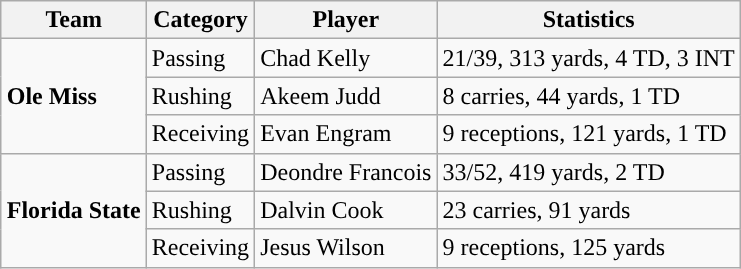<table class="wikitable" style="float: right;">
<tr>
<th>Team</th>
<th>Category</th>
<th>Player</th>
<th>Statistics</th>
</tr>
<tr>
<td rowspan=3><strong>Ole Miss</strong></td>
<td>Passing</td>
<td>Chad Kelly</td>
<td>21/39, 313 yards, 4 TD, 3 INT</td>
</tr>
<tr>
<td>Rushing</td>
<td>Akeem Judd</td>
<td>8 carries, 44 yards, 1 TD</td>
</tr>
<tr>
<td>Receiving</td>
<td>Evan Engram</td>
<td>9 receptions, 121 yards, 1 TD</td>
</tr>
<tr>
<td rowspan=3><strong>Florida State</strong></td>
<td>Passing</td>
<td>Deondre Francois</td>
<td>33/52, 419 yards, 2 TD</td>
</tr>
<tr>
<td>Rushing</td>
<td>Dalvin Cook</td>
<td>23 carries, 91 yards</td>
</tr>
<tr>
<td>Receiving</td>
<td>Jesus Wilson</td>
<td>9 receptions, 125 yards</td>
</tr>
</table>
